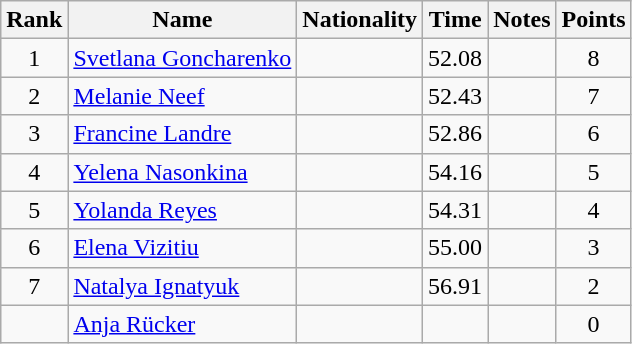<table class="wikitable sortable" style="text-align:center">
<tr>
<th>Rank</th>
<th>Name</th>
<th>Nationality</th>
<th>Time</th>
<th>Notes</th>
<th>Points</th>
</tr>
<tr>
<td>1</td>
<td align=left><a href='#'>Svetlana Goncharenko</a></td>
<td align=left></td>
<td>52.08</td>
<td></td>
<td>8</td>
</tr>
<tr>
<td>2</td>
<td align=left><a href='#'>Melanie Neef</a></td>
<td align=left></td>
<td>52.43</td>
<td></td>
<td>7</td>
</tr>
<tr>
<td>3</td>
<td align=left><a href='#'>Francine Landre</a></td>
<td align=left></td>
<td>52.86</td>
<td></td>
<td>6</td>
</tr>
<tr>
<td>4</td>
<td align=left><a href='#'>Yelena Nasonkina</a></td>
<td align=left></td>
<td>54.16</td>
<td></td>
<td>5</td>
</tr>
<tr>
<td>5</td>
<td align=left><a href='#'>Yolanda Reyes</a></td>
<td align=left></td>
<td>54.31</td>
<td></td>
<td>4</td>
</tr>
<tr>
<td>6</td>
<td align=left><a href='#'>Elena Vizitiu</a></td>
<td align=left></td>
<td>55.00</td>
<td></td>
<td>3</td>
</tr>
<tr>
<td>7</td>
<td align=left><a href='#'>Natalya Ignatyuk</a></td>
<td align=left></td>
<td>56.91</td>
<td></td>
<td>2</td>
</tr>
<tr>
<td></td>
<td align=left><a href='#'>Anja Rücker</a></td>
<td align=left></td>
<td></td>
<td></td>
<td>0</td>
</tr>
</table>
